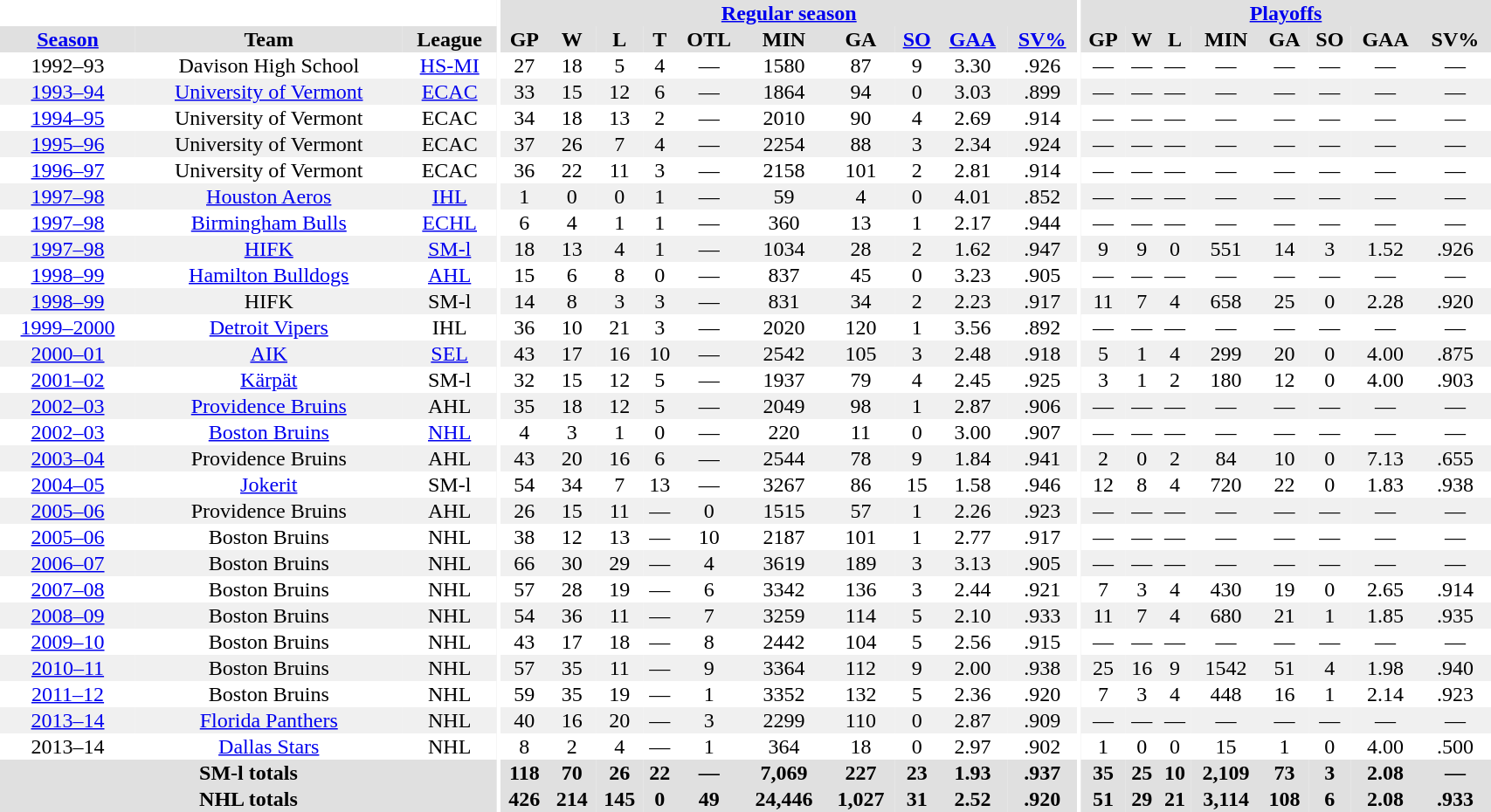<table border="0" cellpadding="1" cellspacing="0" style="text-align:center; width:90%">
<tr ALIGN="center" bgcolor="#e0e0e0">
<th align="center" colspan="3" bgcolor="#ffffff"></th>
<th align="center" rowspan="99" bgcolor="#ffffff"></th>
<th align="center" colspan="10" bgcolor="#e0e0e0"><a href='#'>Regular season</a></th>
<th align="center" rowspan="99" bgcolor="#ffffff"></th>
<th align="center" colspan="8" bgcolor="#e0e0e0"><a href='#'>Playoffs</a></th>
</tr>
<tr ALIGN="center" bgcolor="#e0e0e0">
<th><a href='#'>Season</a></th>
<th>Team</th>
<th>League</th>
<th>GP</th>
<th>W</th>
<th>L</th>
<th>T</th>
<th>OTL</th>
<th>MIN</th>
<th>GA</th>
<th><a href='#'>SO</a></th>
<th><a href='#'>GAA</a></th>
<th><a href='#'>SV%</a></th>
<th>GP</th>
<th>W</th>
<th>L</th>
<th>MIN</th>
<th>GA</th>
<th>SO</th>
<th>GAA</th>
<th>SV%</th>
</tr>
<tr>
<td>1992–93</td>
<td>Davison High School</td>
<td><a href='#'>HS-MI</a></td>
<td>27</td>
<td>18</td>
<td>5</td>
<td>4</td>
<td>—</td>
<td>1580</td>
<td>87</td>
<td>9</td>
<td>3.30</td>
<td>.926</td>
<td>—</td>
<td>—</td>
<td>—</td>
<td>—</td>
<td>—</td>
<td>—</td>
<td>—</td>
<td>—</td>
</tr>
<tr style="background:#f0f0f0;">
<td><a href='#'>1993–94</a></td>
<td><a href='#'>University of Vermont</a></td>
<td><a href='#'>ECAC</a></td>
<td>33</td>
<td>15</td>
<td>12</td>
<td>6</td>
<td>—</td>
<td>1864</td>
<td>94</td>
<td>0</td>
<td>3.03</td>
<td>.899</td>
<td>—</td>
<td>—</td>
<td>—</td>
<td>—</td>
<td>—</td>
<td>—</td>
<td>—</td>
<td>—</td>
</tr>
<tr>
<td><a href='#'>1994–95</a></td>
<td>University of Vermont</td>
<td>ECAC</td>
<td>34</td>
<td>18</td>
<td>13</td>
<td>2</td>
<td>—</td>
<td>2010</td>
<td>90</td>
<td>4</td>
<td>2.69</td>
<td>.914</td>
<td>—</td>
<td>—</td>
<td>—</td>
<td>—</td>
<td>—</td>
<td>—</td>
<td>—</td>
<td>—</td>
</tr>
<tr style="background:#f0f0f0;">
<td><a href='#'>1995–96</a></td>
<td>University of Vermont</td>
<td>ECAC</td>
<td>37</td>
<td>26</td>
<td>7</td>
<td>4</td>
<td>—</td>
<td>2254</td>
<td>88</td>
<td>3</td>
<td>2.34</td>
<td>.924</td>
<td>—</td>
<td>—</td>
<td>—</td>
<td>—</td>
<td>—</td>
<td>—</td>
<td>—</td>
<td>—</td>
</tr>
<tr>
<td><a href='#'>1996–97</a></td>
<td>University of Vermont</td>
<td>ECAC</td>
<td>36</td>
<td>22</td>
<td>11</td>
<td>3</td>
<td>—</td>
<td>2158</td>
<td>101</td>
<td>2</td>
<td>2.81</td>
<td>.914</td>
<td>—</td>
<td>—</td>
<td>—</td>
<td>—</td>
<td>—</td>
<td>—</td>
<td>—</td>
<td>—</td>
</tr>
<tr style="background:#f0f0f0;">
<td><a href='#'>1997–98</a></td>
<td><a href='#'>Houston Aeros</a></td>
<td><a href='#'>IHL</a></td>
<td>1</td>
<td>0</td>
<td>0</td>
<td>1</td>
<td>—</td>
<td>59</td>
<td>4</td>
<td>0</td>
<td>4.01</td>
<td>.852</td>
<td>—</td>
<td>—</td>
<td>—</td>
<td>—</td>
<td>—</td>
<td>—</td>
<td>—</td>
<td>—</td>
</tr>
<tr>
<td><a href='#'>1997–98</a></td>
<td><a href='#'>Birmingham Bulls</a></td>
<td><a href='#'>ECHL</a></td>
<td>6</td>
<td>4</td>
<td>1</td>
<td>1</td>
<td>—</td>
<td>360</td>
<td>13</td>
<td>1</td>
<td>2.17</td>
<td>.944</td>
<td>—</td>
<td>—</td>
<td>—</td>
<td>—</td>
<td>—</td>
<td>—</td>
<td>—</td>
<td>—</td>
</tr>
<tr style="background:#f0f0f0;">
<td><a href='#'>1997–98</a></td>
<td><a href='#'>HIFK</a></td>
<td><a href='#'>SM-l</a></td>
<td>18</td>
<td>13</td>
<td>4</td>
<td>1</td>
<td>—</td>
<td>1034</td>
<td>28</td>
<td>2</td>
<td>1.62</td>
<td>.947</td>
<td>9</td>
<td>9</td>
<td>0</td>
<td>551</td>
<td>14</td>
<td>3</td>
<td>1.52</td>
<td>.926</td>
</tr>
<tr>
<td><a href='#'>1998–99</a></td>
<td><a href='#'>Hamilton Bulldogs</a></td>
<td><a href='#'>AHL</a></td>
<td>15</td>
<td>6</td>
<td>8</td>
<td>0</td>
<td>—</td>
<td>837</td>
<td>45</td>
<td>0</td>
<td>3.23</td>
<td>.905</td>
<td>—</td>
<td>—</td>
<td>—</td>
<td>—</td>
<td>—</td>
<td>—</td>
<td>—</td>
<td>—</td>
</tr>
<tr style="background:#f0f0f0;">
<td><a href='#'>1998–99</a></td>
<td>HIFK</td>
<td>SM-l</td>
<td>14</td>
<td>8</td>
<td>3</td>
<td>3</td>
<td>—</td>
<td>831</td>
<td>34</td>
<td>2</td>
<td>2.23</td>
<td>.917</td>
<td>11</td>
<td>7</td>
<td>4</td>
<td>658</td>
<td>25</td>
<td>0</td>
<td>2.28</td>
<td>.920</td>
</tr>
<tr>
<td><a href='#'>1999–2000</a></td>
<td><a href='#'>Detroit Vipers</a></td>
<td>IHL</td>
<td>36</td>
<td>10</td>
<td>21</td>
<td>3</td>
<td>—</td>
<td>2020</td>
<td>120</td>
<td>1</td>
<td>3.56</td>
<td>.892</td>
<td>—</td>
<td>—</td>
<td>—</td>
<td>—</td>
<td>—</td>
<td>—</td>
<td>—</td>
<td>—</td>
</tr>
<tr style="background:#f0f0f0;">
<td><a href='#'>2000–01</a></td>
<td><a href='#'>AIK</a></td>
<td><a href='#'>SEL</a></td>
<td>43</td>
<td>17</td>
<td>16</td>
<td>10</td>
<td>—</td>
<td>2542</td>
<td>105</td>
<td>3</td>
<td>2.48</td>
<td>.918</td>
<td>5</td>
<td>1</td>
<td>4</td>
<td>299</td>
<td>20</td>
<td>0</td>
<td>4.00</td>
<td>.875</td>
</tr>
<tr>
<td><a href='#'>2001–02</a></td>
<td><a href='#'>Kärpät</a></td>
<td>SM-l</td>
<td>32</td>
<td>15</td>
<td>12</td>
<td>5</td>
<td>—</td>
<td>1937</td>
<td>79</td>
<td>4</td>
<td>2.45</td>
<td>.925</td>
<td>3</td>
<td>1</td>
<td>2</td>
<td>180</td>
<td>12</td>
<td>0</td>
<td>4.00</td>
<td>.903</td>
</tr>
<tr style="background:#f0f0f0;">
<td><a href='#'>2002–03</a></td>
<td><a href='#'>Providence Bruins</a></td>
<td>AHL</td>
<td>35</td>
<td>18</td>
<td>12</td>
<td>5</td>
<td>—</td>
<td>2049</td>
<td>98</td>
<td>1</td>
<td>2.87</td>
<td>.906</td>
<td>—</td>
<td>—</td>
<td>—</td>
<td>—</td>
<td>—</td>
<td>—</td>
<td>—</td>
<td>—</td>
</tr>
<tr>
<td><a href='#'>2002–03</a></td>
<td><a href='#'>Boston Bruins</a></td>
<td><a href='#'>NHL</a></td>
<td>4</td>
<td>3</td>
<td>1</td>
<td>0</td>
<td>—</td>
<td>220</td>
<td>11</td>
<td>0</td>
<td>3.00</td>
<td>.907</td>
<td>—</td>
<td>—</td>
<td>—</td>
<td>—</td>
<td>—</td>
<td>—</td>
<td>—</td>
<td>—</td>
</tr>
<tr style="background:#f0f0f0;">
<td><a href='#'>2003–04</a></td>
<td>Providence Bruins</td>
<td>AHL</td>
<td>43</td>
<td>20</td>
<td>16</td>
<td>6</td>
<td>—</td>
<td>2544</td>
<td>78</td>
<td>9</td>
<td>1.84</td>
<td>.941</td>
<td>2</td>
<td>0</td>
<td>2</td>
<td>84</td>
<td>10</td>
<td>0</td>
<td>7.13</td>
<td>.655</td>
</tr>
<tr>
<td><a href='#'>2004–05</a></td>
<td><a href='#'>Jokerit</a></td>
<td>SM-l</td>
<td>54</td>
<td>34</td>
<td>7</td>
<td>13</td>
<td>—</td>
<td>3267</td>
<td>86</td>
<td>15</td>
<td>1.58</td>
<td>.946</td>
<td>12</td>
<td>8</td>
<td>4</td>
<td>720</td>
<td>22</td>
<td>0</td>
<td>1.83</td>
<td>.938</td>
</tr>
<tr style="background:#f0f0f0;">
<td><a href='#'>2005–06</a></td>
<td>Providence Bruins</td>
<td>AHL</td>
<td>26</td>
<td>15</td>
<td>11</td>
<td>—</td>
<td>0</td>
<td>1515</td>
<td>57</td>
<td>1</td>
<td>2.26</td>
<td>.923</td>
<td>—</td>
<td>—</td>
<td>—</td>
<td>—</td>
<td>—</td>
<td>—</td>
<td>—</td>
<td>—</td>
</tr>
<tr>
<td><a href='#'>2005–06</a></td>
<td>Boston Bruins</td>
<td>NHL</td>
<td>38</td>
<td>12</td>
<td>13</td>
<td>—</td>
<td>10</td>
<td>2187</td>
<td>101</td>
<td>1</td>
<td>2.77</td>
<td>.917</td>
<td>—</td>
<td>—</td>
<td>—</td>
<td>—</td>
<td>—</td>
<td>—</td>
<td>—</td>
<td>—</td>
</tr>
<tr style="background:#f0f0f0;">
<td><a href='#'>2006–07</a></td>
<td>Boston Bruins</td>
<td>NHL</td>
<td>66</td>
<td>30</td>
<td>29</td>
<td>—</td>
<td>4</td>
<td>3619</td>
<td>189</td>
<td>3</td>
<td>3.13</td>
<td>.905</td>
<td>—</td>
<td>—</td>
<td>—</td>
<td>—</td>
<td>—</td>
<td>—</td>
<td>—</td>
<td>—</td>
</tr>
<tr>
<td><a href='#'>2007–08</a></td>
<td>Boston Bruins</td>
<td>NHL</td>
<td>57</td>
<td>28</td>
<td>19</td>
<td>—</td>
<td>6</td>
<td>3342</td>
<td>136</td>
<td>3</td>
<td>2.44</td>
<td>.921</td>
<td>7</td>
<td>3</td>
<td>4</td>
<td>430</td>
<td>19</td>
<td>0</td>
<td>2.65</td>
<td>.914</td>
</tr>
<tr style="background:#f0f0f0;">
<td><a href='#'>2008–09</a></td>
<td>Boston Bruins</td>
<td>NHL</td>
<td>54</td>
<td>36</td>
<td>11</td>
<td>—</td>
<td>7</td>
<td>3259</td>
<td>114</td>
<td>5</td>
<td>2.10</td>
<td>.933</td>
<td>11</td>
<td>7</td>
<td>4</td>
<td>680</td>
<td>21</td>
<td>1</td>
<td>1.85</td>
<td>.935</td>
</tr>
<tr>
<td><a href='#'>2009–10</a></td>
<td>Boston Bruins</td>
<td>NHL</td>
<td>43</td>
<td>17</td>
<td>18</td>
<td>—</td>
<td>8</td>
<td>2442</td>
<td>104</td>
<td>5</td>
<td>2.56</td>
<td>.915</td>
<td>—</td>
<td>—</td>
<td>—</td>
<td>—</td>
<td>—</td>
<td>—</td>
<td>—</td>
<td>—</td>
</tr>
<tr style="background:#f0f0f0;">
<td><a href='#'>2010–11</a></td>
<td>Boston Bruins</td>
<td>NHL</td>
<td>57</td>
<td>35</td>
<td>11</td>
<td>—</td>
<td>9</td>
<td>3364</td>
<td>112</td>
<td>9</td>
<td>2.00</td>
<td>.938</td>
<td>25</td>
<td>16</td>
<td>9</td>
<td>1542</td>
<td>51</td>
<td>4</td>
<td>1.98</td>
<td>.940</td>
</tr>
<tr style="background:e0e0e0;">
<td><a href='#'>2011–12</a></td>
<td>Boston Bruins</td>
<td>NHL</td>
<td>59</td>
<td>35</td>
<td>19</td>
<td>—</td>
<td>1</td>
<td>3352</td>
<td>132</td>
<td>5</td>
<td>2.36</td>
<td>.920</td>
<td>7</td>
<td>3</td>
<td>4</td>
<td>448</td>
<td>16</td>
<td>1</td>
<td>2.14</td>
<td>.923</td>
</tr>
<tr style="background:#f0f0f0;">
<td><a href='#'>2013–14</a></td>
<td><a href='#'>Florida Panthers</a></td>
<td>NHL</td>
<td>40</td>
<td>16</td>
<td>20</td>
<td>—</td>
<td>3</td>
<td>2299</td>
<td>110</td>
<td>0</td>
<td>2.87</td>
<td>.909</td>
<td>—</td>
<td>—</td>
<td>—</td>
<td>—</td>
<td>—</td>
<td>—</td>
<td>—</td>
<td>—</td>
</tr>
<tr style="background:e0e0e0;">
<td>2013–14</td>
<td><a href='#'>Dallas Stars</a></td>
<td>NHL</td>
<td>8</td>
<td>2</td>
<td>4</td>
<td>—</td>
<td>1</td>
<td>364</td>
<td>18</td>
<td>0</td>
<td>2.97</td>
<td>.902</td>
<td>1</td>
<td>0</td>
<td>0</td>
<td>15</td>
<td>1</td>
<td>0</td>
<td>4.00</td>
<td>.500</td>
</tr>
<tr style="background:#e0e0e0;">
<th colspan="3">SM-l totals</th>
<th>118</th>
<th>70</th>
<th>26</th>
<th>22</th>
<th>—</th>
<th>7,069</th>
<th>227</th>
<th>23</th>
<th>1.93</th>
<th>.937</th>
<th>35</th>
<th>25</th>
<th>10</th>
<th>2,109</th>
<th>73</th>
<th>3</th>
<th>2.08</th>
<th>—</th>
</tr>
<tr style="background:#e0e0e0;">
<th colspan="3">NHL totals</th>
<th>426</th>
<th>214</th>
<th>145</th>
<th>0</th>
<th>49</th>
<th>24,446</th>
<th>1,027</th>
<th>31</th>
<th>2.52</th>
<th>.920</th>
<th>51</th>
<th>29</th>
<th>21</th>
<th>3,114</th>
<th>108</th>
<th>6</th>
<th>2.08</th>
<th>.933</th>
</tr>
</table>
